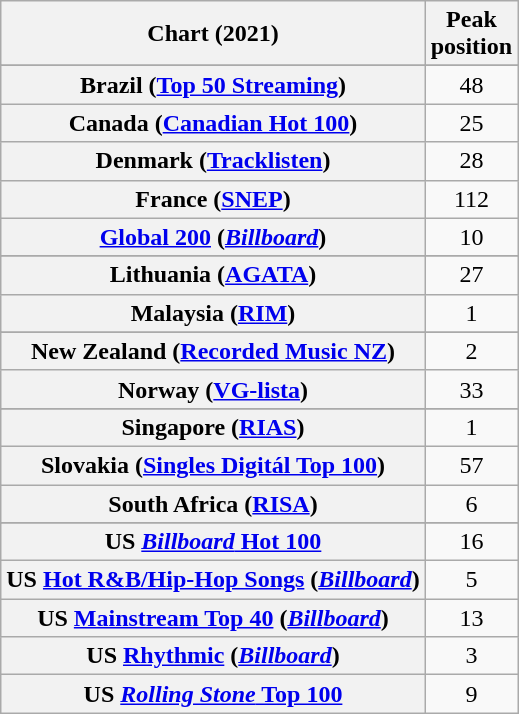<table class="wikitable sortable plainrowheaders" style="text-align:center">
<tr>
<th scope="col">Chart (2021)</th>
<th scope="col">Peak<br>position</th>
</tr>
<tr>
</tr>
<tr>
</tr>
<tr>
</tr>
<tr>
<th scope="row">Brazil (<a href='#'>Top 50 Streaming</a>)</th>
<td>48</td>
</tr>
<tr>
<th scope="row">Canada (<a href='#'>Canadian Hot 100</a>)</th>
<td>25</td>
</tr>
<tr>
<th scope="row">Denmark (<a href='#'>Tracklisten</a>)</th>
<td>28</td>
</tr>
<tr>
<th scope="row">France (<a href='#'>SNEP</a>)</th>
<td>112</td>
</tr>
<tr>
<th scope="row"><a href='#'>Global 200</a> (<em><a href='#'>Billboard</a></em>)</th>
<td>10</td>
</tr>
<tr>
</tr>
<tr>
<th scope="row">Lithuania (<a href='#'>AGATA</a>)</th>
<td>27</td>
</tr>
<tr>
<th scope="row">Malaysia (<a href='#'>RIM</a>)</th>
<td>1</td>
</tr>
<tr>
</tr>
<tr>
<th scope="row">New Zealand (<a href='#'>Recorded Music NZ</a>)</th>
<td>2</td>
</tr>
<tr>
<th scope="row">Norway (<a href='#'>VG-lista</a>)</th>
<td>33</td>
</tr>
<tr>
</tr>
<tr>
<th scope="row">Singapore (<a href='#'>RIAS</a>)</th>
<td>1</td>
</tr>
<tr>
<th scope="row">Slovakia (<a href='#'>Singles Digitál Top 100</a>)</th>
<td>57</td>
</tr>
<tr>
<th scope="row">South Africa (<a href='#'>RISA</a>)</th>
<td>6</td>
</tr>
<tr>
</tr>
<tr>
</tr>
<tr>
</tr>
<tr>
</tr>
<tr>
<th scope="row">US <a href='#'><em>Billboard</em> Hot 100</a></th>
<td>16</td>
</tr>
<tr>
<th scope="row">US <a href='#'>Hot R&B/Hip-Hop Songs</a> (<em><a href='#'>Billboard</a></em>)</th>
<td>5</td>
</tr>
<tr>
<th scope="row">US <a href='#'>Mainstream Top 40</a> (<em><a href='#'>Billboard</a></em>)</th>
<td>13</td>
</tr>
<tr>
<th scope="row">US <a href='#'>Rhythmic</a> (<em><a href='#'>Billboard</a></em>)</th>
<td>3</td>
</tr>
<tr>
<th scope="row">US <a href='#'><em>Rolling Stone</em> Top 100</a></th>
<td>9</td>
</tr>
</table>
